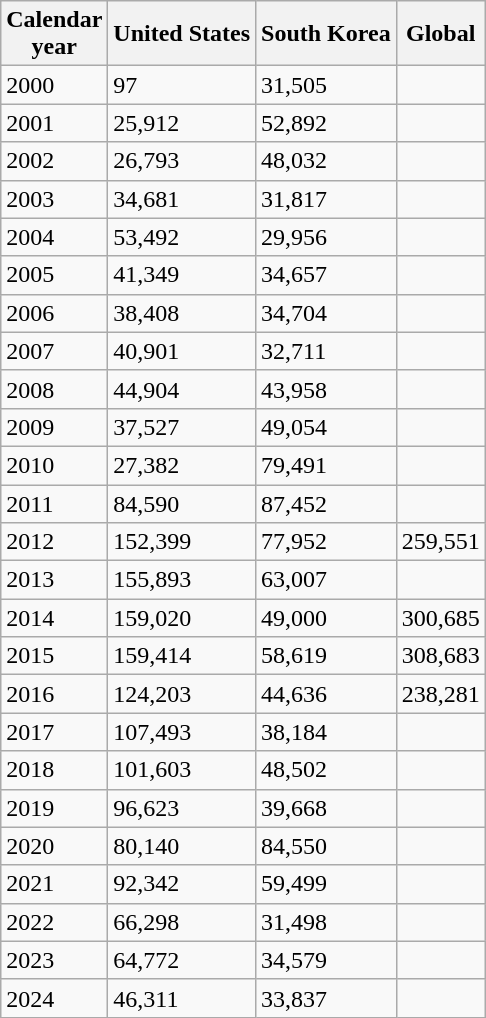<table class="wikitable">
<tr>
<th>Calendar<br>year</th>
<th>United States</th>
<th>South Korea</th>
<th>Global</th>
</tr>
<tr>
<td>2000</td>
<td>97</td>
<td>31,505</td>
<td></td>
</tr>
<tr>
<td>2001</td>
<td>25,912</td>
<td>52,892</td>
<td></td>
</tr>
<tr>
<td>2002</td>
<td>26,793</td>
<td>48,032</td>
<td></td>
</tr>
<tr>
<td>2003</td>
<td>34,681</td>
<td>31,817</td>
<td></td>
</tr>
<tr>
<td>2004</td>
<td>53,492</td>
<td>29,956</td>
<td></td>
</tr>
<tr>
<td>2005</td>
<td>41,349</td>
<td>34,657</td>
<td></td>
</tr>
<tr>
<td>2006</td>
<td>38,408</td>
<td>34,704</td>
<td></td>
</tr>
<tr>
<td>2007</td>
<td>40,901</td>
<td>32,711</td>
<td></td>
</tr>
<tr>
<td>2008</td>
<td>44,904</td>
<td>43,958</td>
<td></td>
</tr>
<tr>
<td>2009</td>
<td>37,527</td>
<td>49,054</td>
<td></td>
</tr>
<tr>
<td>2010</td>
<td>27,382</td>
<td>79,491</td>
<td></td>
</tr>
<tr>
<td>2011</td>
<td>84,590</td>
<td>87,452</td>
<td></td>
</tr>
<tr>
<td>2012</td>
<td>152,399</td>
<td>77,952</td>
<td>259,551</td>
</tr>
<tr>
<td>2013</td>
<td>155,893</td>
<td>63,007</td>
<td></td>
</tr>
<tr>
<td>2014</td>
<td>159,020</td>
<td>49,000</td>
<td>300,685</td>
</tr>
<tr>
<td>2015</td>
<td>159,414</td>
<td>58,619</td>
<td>308,683</td>
</tr>
<tr>
<td>2016</td>
<td>124,203</td>
<td>44,636</td>
<td>238,281</td>
</tr>
<tr>
<td>2017</td>
<td>107,493</td>
<td>38,184</td>
<td></td>
</tr>
<tr>
<td>2018</td>
<td>101,603</td>
<td>48,502</td>
<td></td>
</tr>
<tr>
<td>2019</td>
<td>96,623</td>
<td>39,668</td>
<td></td>
</tr>
<tr>
<td>2020</td>
<td>80,140</td>
<td>84,550</td>
<td></td>
</tr>
<tr>
<td>2021</td>
<td>92,342</td>
<td>59,499</td>
<td></td>
</tr>
<tr>
<td>2022</td>
<td>66,298</td>
<td>31,498</td>
</tr>
<tr>
<td>2023</td>
<td>64,772</td>
<td>34,579</td>
<td></td>
</tr>
<tr>
<td>2024</td>
<td>46,311</td>
<td>33,837</td>
<td></td>
</tr>
</table>
